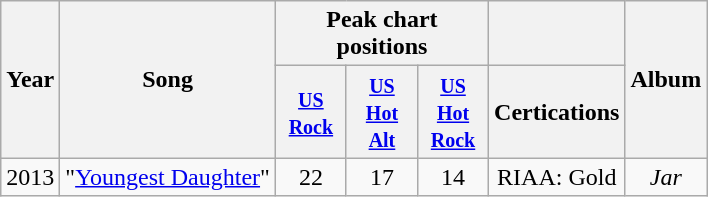<table class="wikitable" style="text-align: center;">
<tr>
<th rowspan="2">Year</th>
<th rowspan="2">Song</th>
<th colspan="3">Peak chart positions</th>
<th></th>
<th rowspan="2">Album</th>
</tr>
<tr>
<th width="40px"><small><a href='#'>US<br>Rock</a><br></small></th>
<th width="40px"><small><a href='#'>US<br>Hot<br>Alt</a><br></small></th>
<th width="40px"><small><a href='#'>US<br>Hot<br>Rock</a><br></small></th>
<th>Certications</th>
</tr>
<tr>
<td>2013</td>
<td>"<a href='#'>Youngest Daughter</a>"</td>
<td align="center">22</td>
<td align="center">17</td>
<td align="center">14</td>
<td>RIAA: Gold</td>
<td><em>Jar</em></td>
</tr>
</table>
